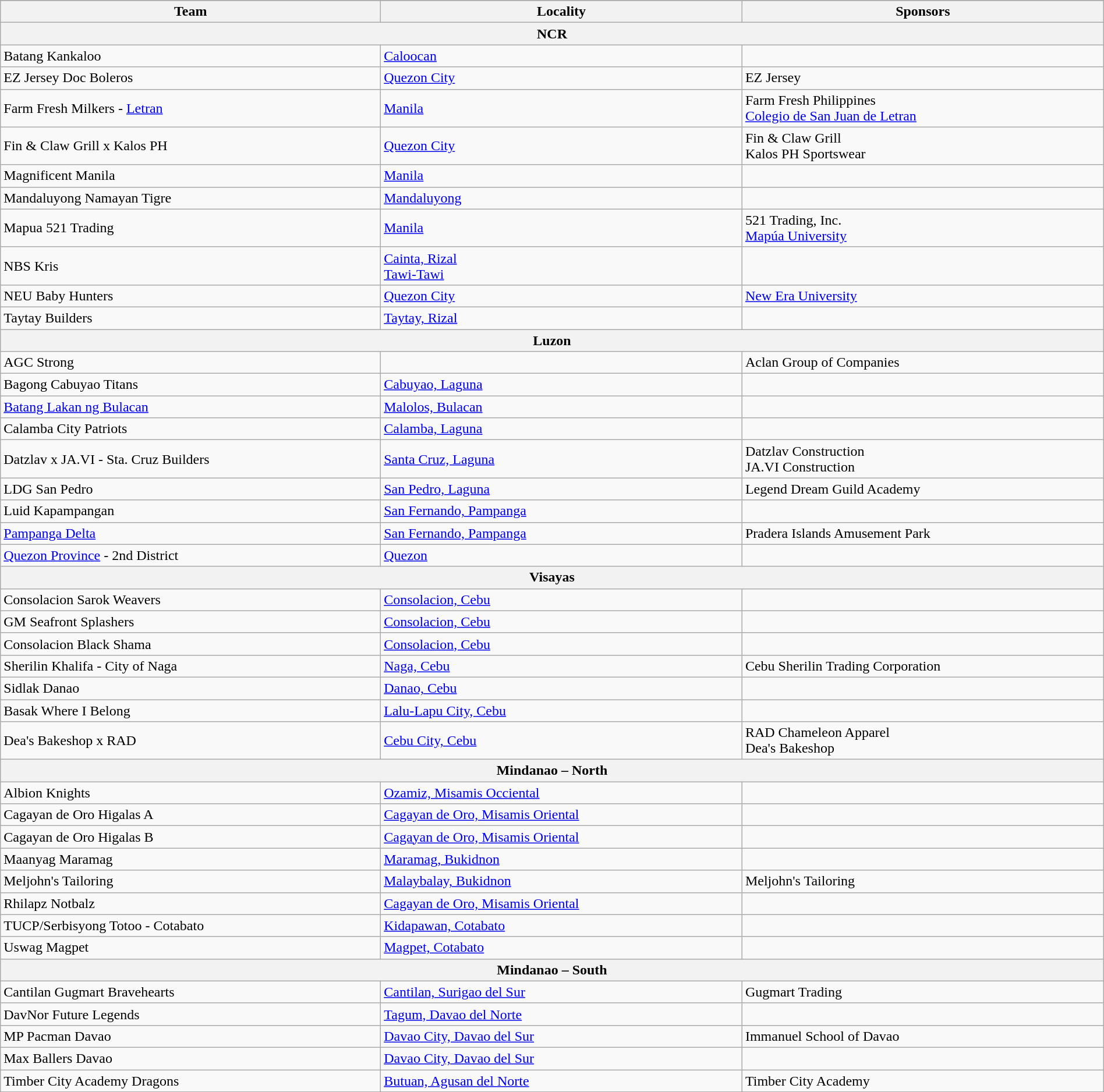<table class="wikitable" style="width:100%; text-align:left">
<tr>
</tr>
<tr>
<th>Team</th>
<th>Locality</th>
<th>Sponsors</th>
</tr>
<tr>
<th colspan=3>NCR</th>
</tr>
<tr>
<td>Batang Kankaloo</td>
<td><a href='#'>Caloocan</a></td>
<td></td>
</tr>
<tr>
<td>EZ Jersey Doc Boleros</td>
<td><a href='#'>Quezon City</a></td>
<td>EZ Jersey</td>
</tr>
<tr>
<td>Farm Fresh Milkers - <a href='#'>Letran</a></td>
<td><a href='#'>Manila</a></td>
<td>Farm Fresh Philippines <br> <a href='#'>Colegio de San Juan de Letran</a></td>
</tr>
<tr>
<td>Fin & Claw Grill x Kalos PH</td>
<td><a href='#'>Quezon City</a></td>
<td>Fin & Claw Grill <br> Kalos PH Sportswear</td>
</tr>
<tr>
<td>Magnificent Manila</td>
<td><a href='#'>Manila</a></td>
<td></td>
</tr>
<tr>
<td>Mandaluyong Namayan Tigre</td>
<td><a href='#'>Mandaluyong</a></td>
<td></td>
</tr>
<tr>
<td>Mapua 521 Trading</td>
<td><a href='#'>Manila</a></td>
<td>521 Trading, Inc. <br> <a href='#'>Mapúa University</a></td>
</tr>
<tr>
<td>NBS Kris</td>
<td><a href='#'>Cainta, Rizal</a> <br> <a href='#'>Tawi-Tawi</a></td>
<td></td>
</tr>
<tr>
<td>NEU Baby Hunters</td>
<td><a href='#'>Quezon City</a></td>
<td><a href='#'>New Era University</a></td>
</tr>
<tr>
<td>Taytay Builders</td>
<td><a href='#'>Taytay, Rizal</a></td>
<td></td>
</tr>
<tr>
<th colspan=3>Luzon</th>
</tr>
<tr>
<td>AGC Strong</td>
<td></td>
<td>Aclan Group of Companies</td>
</tr>
<tr>
<td>Bagong Cabuyao Titans</td>
<td><a href='#'>Cabuyao, Laguna</a></td>
<td></td>
</tr>
<tr>
<td><a href='#'>Batang Lakan ng Bulacan</a></td>
<td><a href='#'>Malolos, Bulacan</a></td>
<td></td>
</tr>
<tr>
<td>Calamba City Patriots</td>
<td><a href='#'>Calamba, Laguna</a></td>
<td></td>
</tr>
<tr>
<td>Datzlav x JA.VI - Sta. Cruz Builders</td>
<td><a href='#'>Santa Cruz, Laguna</a></td>
<td>Datzlav Construction <br> JA.VI Construction</td>
</tr>
<tr>
<td>LDG San Pedro</td>
<td><a href='#'>San Pedro, Laguna</a></td>
<td>Legend Dream Guild Academy</td>
</tr>
<tr>
<td>Luid Kapampangan</td>
<td><a href='#'>San Fernando, Pampanga</a></td>
<td></td>
</tr>
<tr>
<td><a href='#'>Pampanga Delta</a></td>
<td><a href='#'>San Fernando, Pampanga</a></td>
<td>Pradera Islands Amusement Park</td>
</tr>
<tr>
<td><a href='#'>Quezon Province</a> - 2nd District</td>
<td><a href='#'>Quezon</a></td>
<td></td>
</tr>
<tr>
<th colspan=3>Visayas</th>
</tr>
<tr>
<td>Consolacion Sarok Weavers</td>
<td><a href='#'>Consolacion, Cebu</a></td>
<td></td>
</tr>
<tr>
<td>GM Seafront Splashers</td>
<td><a href='#'>Consolacion, Cebu</a></td>
<td></td>
</tr>
<tr>
<td>Consolacion Black Shama</td>
<td><a href='#'>Consolacion, Cebu</a></td>
<td></td>
</tr>
<tr>
<td>Sherilin Khalifa - City of Naga</td>
<td><a href='#'>Naga, Cebu</a></td>
<td>Cebu Sherilin Trading Corporation</td>
</tr>
<tr>
<td>Sidlak Danao</td>
<td><a href='#'>Danao, Cebu</a></td>
<td></td>
</tr>
<tr>
<td>Basak Where I Belong</td>
<td><a href='#'>Lalu-Lapu City, Cebu</a></td>
<td></td>
</tr>
<tr>
<td>Dea's Bakeshop x RAD</td>
<td><a href='#'>Cebu City, Cebu</a></td>
<td>RAD Chameleon Apparel <br> Dea's Bakeshop</td>
</tr>
<tr>
<th colspan=3>Mindanao – North</th>
</tr>
<tr>
<td>Albion Knights</td>
<td><a href='#'>Ozamiz, Misamis Occiental</a></td>
<td></td>
</tr>
<tr>
<td>Cagayan de Oro Higalas A</td>
<td><a href='#'>Cagayan de Oro, Misamis Oriental</a></td>
<td></td>
</tr>
<tr>
<td>Cagayan de Oro Higalas B</td>
<td><a href='#'>Cagayan de Oro, Misamis Oriental</a></td>
<td></td>
</tr>
<tr>
<td>Maanyag Maramag</td>
<td><a href='#'>Maramag, Bukidnon</a></td>
<td></td>
</tr>
<tr>
<td>Meljohn's Tailoring</td>
<td><a href='#'>Malaybalay, Bukidnon</a></td>
<td>Meljohn's Tailoring</td>
</tr>
<tr>
<td>Rhilapz Notbalz</td>
<td><a href='#'>Cagayan de Oro, Misamis Oriental</a></td>
<td></td>
</tr>
<tr>
<td>TUCP/Serbisyong Totoo - Cotabato</td>
<td><a href='#'>Kidapawan, Cotabato</a></td>
<td></td>
</tr>
<tr>
<td>Uswag Magpet</td>
<td><a href='#'>Magpet, Cotabato</a></td>
<td></td>
</tr>
<tr>
<th colspan=3>Mindanao – South</th>
</tr>
<tr>
<td>Cantilan Gugmart Bravehearts</td>
<td><a href='#'>Cantilan, Surigao del Sur</a></td>
<td>Gugmart Trading</td>
</tr>
<tr>
<td>DavNor Future Legends</td>
<td><a href='#'>Tagum, Davao del Norte</a></td>
<td></td>
</tr>
<tr>
<td>MP Pacman Davao</td>
<td><a href='#'>Davao City, Davao del Sur</a></td>
<td>Immanuel School of Davao</td>
</tr>
<tr>
<td>Max Ballers Davao</td>
<td><a href='#'>Davao City, Davao del Sur</a></td>
<td></td>
</tr>
<tr>
<td>Timber City Academy Dragons</td>
<td><a href='#'>Butuan, Agusan del Norte</a></td>
<td>Timber City Academy</td>
</tr>
</table>
